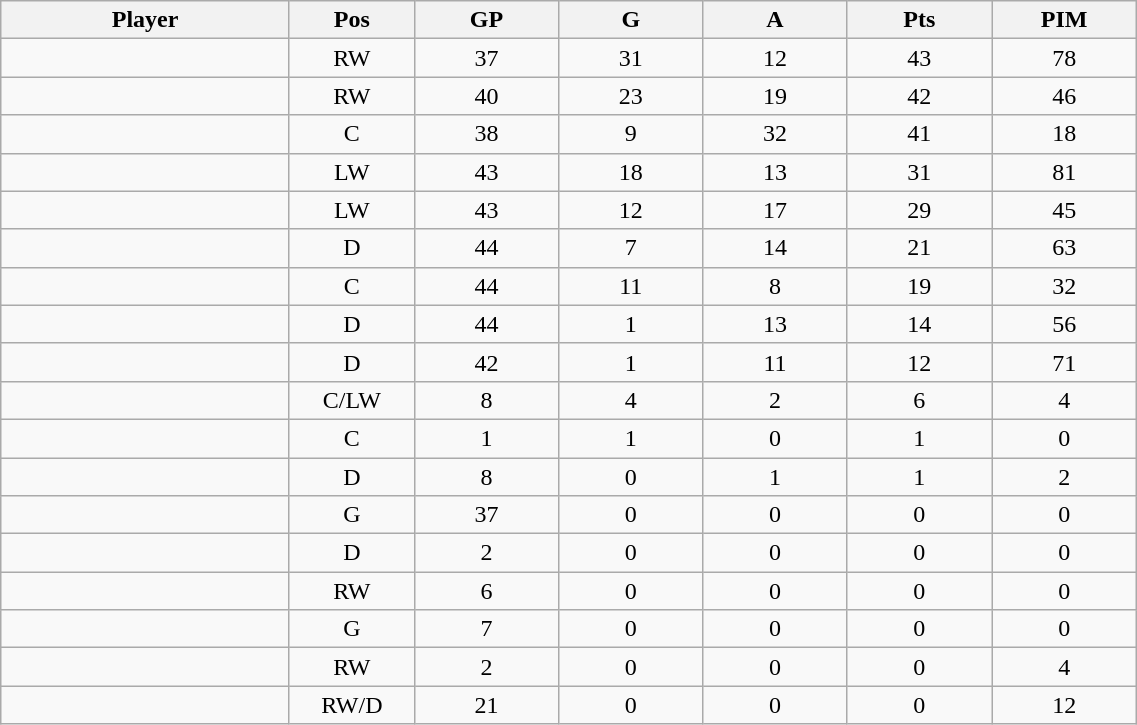<table class="wikitable sortable" width="60%">
<tr ALIGN="center">
<th bgcolor="#DDDDFF" width="10%">Player</th>
<th bgcolor="#DDDDFF" width="3%" title="Position">Pos</th>
<th bgcolor="#DDDDFF" width="5%" title="Games played">GP</th>
<th bgcolor="#DDDDFF" width="5%" title="Goals">G</th>
<th bgcolor="#DDDDFF" width="5%" title="Assists">A</th>
<th bgcolor="#DDDDFF" width="5%" title="Points">Pts</th>
<th bgcolor="#DDDDFF" width="5%" title="Penalties in Minutes">PIM</th>
</tr>
<tr align="center">
<td align="right"></td>
<td>RW</td>
<td>37</td>
<td>31</td>
<td>12</td>
<td>43</td>
<td>78</td>
</tr>
<tr align="center">
<td align="right"></td>
<td>RW</td>
<td>40</td>
<td>23</td>
<td>19</td>
<td>42</td>
<td>46</td>
</tr>
<tr align="center">
<td align="right"></td>
<td>C</td>
<td>38</td>
<td>9</td>
<td>32</td>
<td>41</td>
<td>18</td>
</tr>
<tr align="center">
<td align="right"></td>
<td>LW</td>
<td>43</td>
<td>18</td>
<td>13</td>
<td>31</td>
<td>81</td>
</tr>
<tr align="center">
<td align="right"></td>
<td>LW</td>
<td>43</td>
<td>12</td>
<td>17</td>
<td>29</td>
<td>45</td>
</tr>
<tr align="center">
<td align="right"></td>
<td>D</td>
<td>44</td>
<td>7</td>
<td>14</td>
<td>21</td>
<td>63</td>
</tr>
<tr align="center">
<td align="right"></td>
<td>C</td>
<td>44</td>
<td>11</td>
<td>8</td>
<td>19</td>
<td>32</td>
</tr>
<tr align="center">
<td align="right"></td>
<td>D</td>
<td>44</td>
<td>1</td>
<td>13</td>
<td>14</td>
<td>56</td>
</tr>
<tr align="center">
<td align="right"></td>
<td>D</td>
<td>42</td>
<td>1</td>
<td>11</td>
<td>12</td>
<td>71</td>
</tr>
<tr align="center">
<td align="right"></td>
<td>C/LW</td>
<td>8</td>
<td>4</td>
<td>2</td>
<td>6</td>
<td>4</td>
</tr>
<tr align="center">
<td align="right"></td>
<td>C</td>
<td>1</td>
<td>1</td>
<td>0</td>
<td>1</td>
<td>0</td>
</tr>
<tr align="center">
<td align="right"></td>
<td>D</td>
<td>8</td>
<td>0</td>
<td>1</td>
<td>1</td>
<td>2</td>
</tr>
<tr align="center">
<td align="right"></td>
<td>G</td>
<td>37</td>
<td>0</td>
<td>0</td>
<td>0</td>
<td>0</td>
</tr>
<tr align="center">
<td align="right"></td>
<td>D</td>
<td>2</td>
<td>0</td>
<td>0</td>
<td>0</td>
<td>0</td>
</tr>
<tr align="center">
<td align="right"></td>
<td>RW</td>
<td>6</td>
<td>0</td>
<td>0</td>
<td>0</td>
<td>0</td>
</tr>
<tr align="center">
<td align="right"></td>
<td>G</td>
<td>7</td>
<td>0</td>
<td>0</td>
<td>0</td>
<td>0</td>
</tr>
<tr align="center">
<td align="right"></td>
<td>RW</td>
<td>2</td>
<td>0</td>
<td>0</td>
<td>0</td>
<td>4</td>
</tr>
<tr align="center">
<td align="right"></td>
<td>RW/D</td>
<td>21</td>
<td>0</td>
<td>0</td>
<td>0</td>
<td>12</td>
</tr>
</table>
